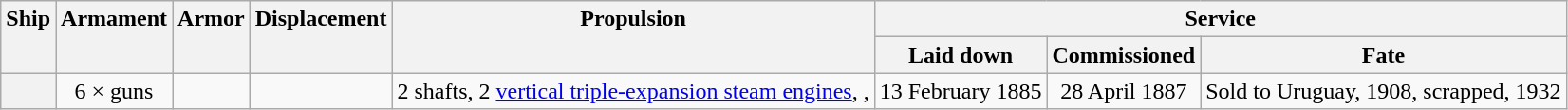<table class="wikitable plainrowheaders" style="text-align: center;">
<tr valign="top">
<th scope="col" rowspan="2">Ship</th>
<th scope="col" rowspan="2">Armament</th>
<th scope="col" rowspan="2">Armor</th>
<th scope="col" rowspan="2">Displacement</th>
<th scope="col" rowspan="2">Propulsion</th>
<th scope="col" colspan="3">Service</th>
</tr>
<tr valign="top">
<th scope="col">Laid down</th>
<th scope="col">Commissioned</th>
<th scope="col">Fate</th>
</tr>
<tr valign="center">
<th scope="row"></th>
<td>6 ×  guns</td>
<td></td>
<td></td>
<td>2 shafts, 2 <a href='#'>vertical triple-expansion steam engines</a>, , </td>
<td>13 February 1885</td>
<td>28 April 1887</td>
<td>Sold to Uruguay, 1908, scrapped, 1932</td>
</tr>
</table>
